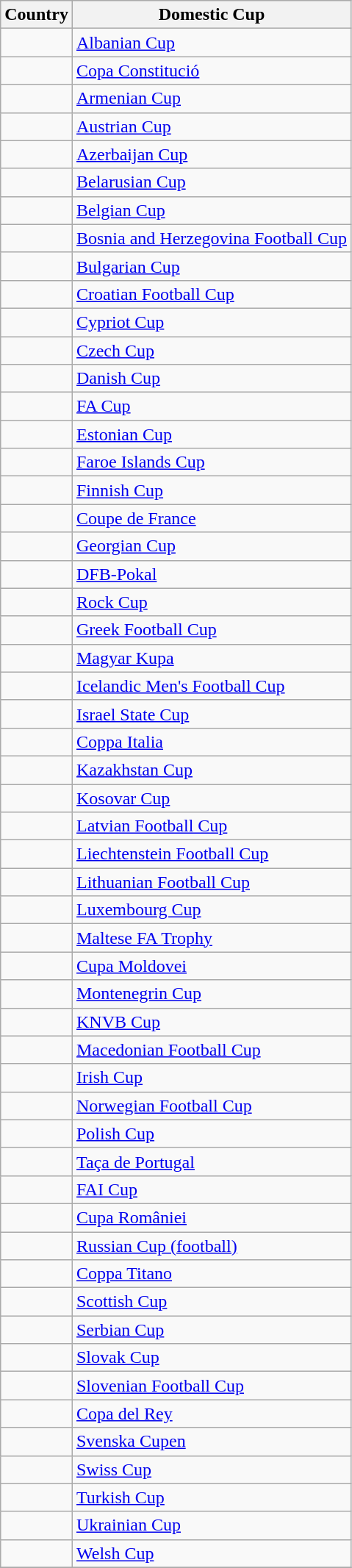<table class="wikitable">
<tr>
<th>Country</th>
<th>Domestic Cup</th>
</tr>
<tr>
<td></td>
<td><a href='#'>Albanian Cup</a></td>
</tr>
<tr>
<td></td>
<td><a href='#'>Copa Constitució</a></td>
</tr>
<tr>
<td></td>
<td><a href='#'>Armenian Cup</a></td>
</tr>
<tr>
<td></td>
<td><a href='#'>Austrian Cup</a></td>
</tr>
<tr>
<td></td>
<td><a href='#'>Azerbaijan Cup</a></td>
</tr>
<tr>
<td></td>
<td><a href='#'>Belarusian Cup</a></td>
</tr>
<tr>
<td></td>
<td><a href='#'>Belgian Cup</a></td>
</tr>
<tr>
<td></td>
<td><a href='#'>Bosnia and Herzegovina Football Cup</a></td>
</tr>
<tr>
<td></td>
<td><a href='#'>Bulgarian Cup</a></td>
</tr>
<tr>
<td></td>
<td><a href='#'>Croatian Football Cup</a></td>
</tr>
<tr>
<td></td>
<td><a href='#'>Cypriot Cup</a></td>
</tr>
<tr>
<td></td>
<td><a href='#'>Czech Cup</a></td>
</tr>
<tr>
<td></td>
<td><a href='#'>Danish Cup</a></td>
</tr>
<tr>
<td></td>
<td><a href='#'>FA Cup</a></td>
</tr>
<tr>
<td></td>
<td><a href='#'>Estonian Cup</a></td>
</tr>
<tr>
<td></td>
<td><a href='#'>Faroe Islands Cup</a></td>
</tr>
<tr>
<td></td>
<td><a href='#'>Finnish Cup</a></td>
</tr>
<tr>
<td></td>
<td><a href='#'>Coupe de France</a></td>
</tr>
<tr>
<td></td>
<td><a href='#'>Georgian Cup</a></td>
</tr>
<tr>
<td></td>
<td><a href='#'>DFB-Pokal</a></td>
</tr>
<tr>
<td></td>
<td><a href='#'>Rock Cup</a></td>
</tr>
<tr>
<td></td>
<td><a href='#'>Greek Football Cup</a></td>
</tr>
<tr>
<td></td>
<td><a href='#'>Magyar Kupa</a></td>
</tr>
<tr>
<td></td>
<td><a href='#'>Icelandic Men's Football Cup</a></td>
</tr>
<tr>
<td></td>
<td><a href='#'>Israel State Cup</a></td>
</tr>
<tr>
<td></td>
<td><a href='#'>Coppa Italia</a></td>
</tr>
<tr>
<td></td>
<td><a href='#'>Kazakhstan Cup</a></td>
</tr>
<tr>
<td></td>
<td><a href='#'>Kosovar Cup</a></td>
</tr>
<tr>
<td></td>
<td><a href='#'>Latvian Football Cup</a></td>
</tr>
<tr>
<td></td>
<td><a href='#'>Liechtenstein Football Cup</a></td>
</tr>
<tr>
<td></td>
<td><a href='#'>Lithuanian Football Cup</a></td>
</tr>
<tr>
<td></td>
<td><a href='#'>Luxembourg Cup</a></td>
</tr>
<tr>
<td></td>
<td><a href='#'>Maltese FA Trophy</a></td>
</tr>
<tr>
<td></td>
<td><a href='#'>Cupa Moldovei</a></td>
</tr>
<tr>
<td></td>
<td><a href='#'>Montenegrin Cup</a></td>
</tr>
<tr>
<td></td>
<td><a href='#'>KNVB Cup</a></td>
</tr>
<tr>
<td></td>
<td><a href='#'>Macedonian Football Cup</a></td>
</tr>
<tr>
<td></td>
<td><a href='#'>Irish Cup</a></td>
</tr>
<tr>
<td></td>
<td><a href='#'>Norwegian Football Cup</a></td>
</tr>
<tr>
<td></td>
<td><a href='#'>Polish Cup</a></td>
</tr>
<tr>
<td></td>
<td><a href='#'>Taça de Portugal</a></td>
</tr>
<tr>
<td></td>
<td><a href='#'>FAI Cup</a></td>
</tr>
<tr>
<td></td>
<td><a href='#'>Cupa României</a></td>
</tr>
<tr>
<td></td>
<td><a href='#'>Russian Cup (football)</a></td>
</tr>
<tr>
<td></td>
<td><a href='#'>Coppa Titano</a></td>
</tr>
<tr>
<td></td>
<td><a href='#'>Scottish Cup</a></td>
</tr>
<tr>
<td></td>
<td><a href='#'>Serbian Cup</a></td>
</tr>
<tr>
<td></td>
<td><a href='#'>Slovak Cup</a></td>
</tr>
<tr>
<td></td>
<td><a href='#'>Slovenian Football Cup</a></td>
</tr>
<tr>
<td></td>
<td><a href='#'>Copa del Rey</a></td>
</tr>
<tr>
<td></td>
<td><a href='#'>Svenska Cupen</a></td>
</tr>
<tr>
<td></td>
<td><a href='#'>Swiss Cup</a></td>
</tr>
<tr>
<td></td>
<td><a href='#'>Turkish Cup</a></td>
</tr>
<tr>
<td></td>
<td><a href='#'>Ukrainian Cup</a></td>
</tr>
<tr>
<td></td>
<td><a href='#'>Welsh Cup</a></td>
</tr>
<tr>
</tr>
</table>
